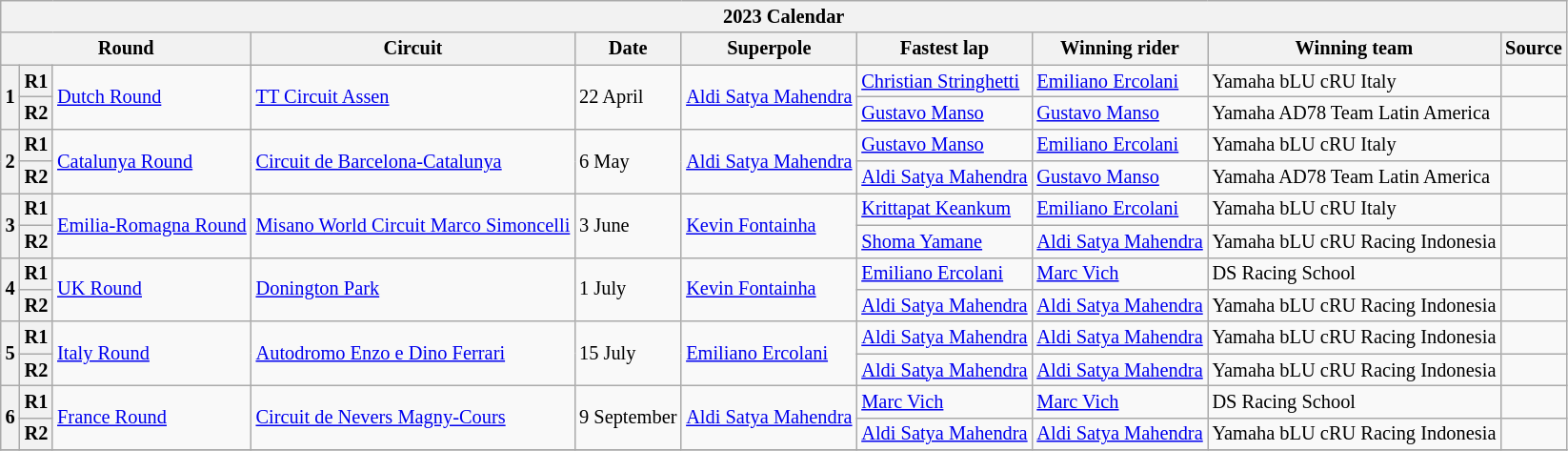<table class="wikitable" style="font-size: 85%">
<tr>
<th colspan=10>2023 Calendar</th>
</tr>
<tr>
<th colspan=3>Round</th>
<th>Circuit</th>
<th>Date</th>
<th>Superpole</th>
<th>Fastest lap</th>
<th>Winning rider</th>
<th>Winning team</th>
<th>Source</th>
</tr>
<tr>
<th rowspan="2">1</th>
<th>R1</th>
<td rowspan="2"> <a href='#'>Dutch Round</a></td>
<td rowspan="2"><a href='#'>TT Circuit Assen</a></td>
<td rowspan="2">22 April</td>
<td rowspan="2"> <a href='#'>Aldi Satya Mahendra</a></td>
<td> <a href='#'>Christian Stringhetti</a></td>
<td> <a href='#'>Emiliano Ercolani</a></td>
<td>Yamaha bLU cRU Italy</td>
<td></td>
</tr>
<tr>
<th>R2</th>
<td> <a href='#'>Gustavo Manso</a></td>
<td> <a href='#'>Gustavo Manso</a></td>
<td>Yamaha AD78 Team Latin America</td>
<td></td>
</tr>
<tr>
<th rowspan="2">2</th>
<th>R1</th>
<td rowspan="2"> <a href='#'>Catalunya Round</a></td>
<td rowspan="2"><a href='#'>Circuit de Barcelona-Catalunya</a></td>
<td rowspan="2">6 May</td>
<td rowspan="2"> <a href='#'>Aldi Satya Mahendra</a></td>
<td> <a href='#'>Gustavo Manso</a></td>
<td> <a href='#'>Emiliano Ercolani</a></td>
<td>Yamaha bLU cRU Italy</td>
<td></td>
</tr>
<tr>
<th>R2</th>
<td> <a href='#'>Aldi Satya Mahendra</a></td>
<td> <a href='#'>Gustavo Manso</a></td>
<td>Yamaha AD78 Team Latin America</td>
<td></td>
</tr>
<tr>
<th rowspan="2">3</th>
<th>R1</th>
<td rowspan="2"> <a href='#'>Emilia-Romagna Round</a></td>
<td rowspan="2"><a href='#'>Misano World Circuit Marco Simoncelli</a></td>
<td rowspan="2">3 June</td>
<td rowspan="2"> <a href='#'>Kevin Fontainha</a></td>
<td> <a href='#'>Krittapat Keankum</a></td>
<td> <a href='#'>Emiliano Ercolani</a></td>
<td>Yamaha bLU cRU Italy</td>
<td></td>
</tr>
<tr>
<th>R2</th>
<td> <a href='#'>Shoma Yamane</a></td>
<td> <a href='#'>Aldi Satya Mahendra</a></td>
<td>Yamaha bLU cRU Racing Indonesia</td>
<td></td>
</tr>
<tr>
<th rowspan="2">4</th>
<th>R1</th>
<td rowspan="2"> <a href='#'>UK Round</a></td>
<td rowspan="2"><a href='#'>Donington Park</a></td>
<td rowspan="2">1 July</td>
<td rowspan="2"> <a href='#'>Kevin Fontainha</a></td>
<td> <a href='#'>Emiliano Ercolani</a></td>
<td> <a href='#'>Marc Vich</a></td>
<td>DS Racing School</td>
<td></td>
</tr>
<tr>
<th>R2</th>
<td> <a href='#'>Aldi Satya Mahendra</a></td>
<td> <a href='#'>Aldi Satya Mahendra</a></td>
<td>Yamaha bLU cRU Racing Indonesia</td>
<td></td>
</tr>
<tr>
<th rowspan="2">5</th>
<th>R1</th>
<td rowspan="2"> <a href='#'>Italy Round</a></td>
<td rowspan="2"><a href='#'>Autodromo Enzo e Dino Ferrari</a></td>
<td rowspan="2">15 July</td>
<td rowspan="2"> <a href='#'>Emiliano Ercolani</a></td>
<td> <a href='#'>Aldi Satya Mahendra</a></td>
<td> <a href='#'>Aldi Satya Mahendra</a></td>
<td>Yamaha bLU cRU Racing Indonesia</td>
<td></td>
</tr>
<tr>
<th>R2</th>
<td> <a href='#'>Aldi Satya Mahendra</a></td>
<td> <a href='#'>Aldi Satya Mahendra</a></td>
<td>Yamaha bLU cRU Racing Indonesia</td>
<td></td>
</tr>
<tr>
<th rowspan="2">6</th>
<th>R1</th>
<td rowspan="2"> <a href='#'>France Round</a></td>
<td rowspan="2"><a href='#'>Circuit de Nevers Magny-Cours</a></td>
<td rowspan="2">9 September</td>
<td rowspan="2"> <a href='#'>Aldi Satya Mahendra</a></td>
<td> <a href='#'>Marc Vich</a></td>
<td> <a href='#'>Marc Vich</a></td>
<td>DS Racing School</td>
<td></td>
</tr>
<tr>
<th>R2</th>
<td> <a href='#'>Aldi Satya Mahendra</a></td>
<td> <a href='#'>Aldi Satya Mahendra</a></td>
<td>Yamaha bLU cRU Racing Indonesia</td>
<td></td>
</tr>
<tr>
</tr>
</table>
